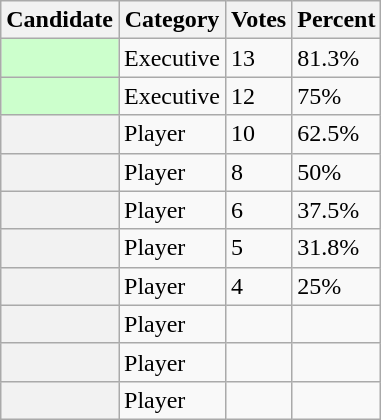<table class="wikitable sortable plainrowheaders">
<tr>
<th scope="col">Candidate</th>
<th scope="col">Category</th>
<th scope="col" data-sort-type="number">Votes</th>
<th scope="col">Percent</th>
</tr>
<tr>
<th scope="row" style="background:#ccffcc"><strong><em></em></strong></th>
<td>Executive</td>
<td>13</td>
<td>81.3%</td>
</tr>
<tr>
<th scope="row" style="background:#ccffcc"><strong><em></em></strong></th>
<td>Executive</td>
<td>12</td>
<td>75%</td>
</tr>
<tr>
<th scope="row"></th>
<td>Player</td>
<td>10</td>
<td>62.5%</td>
</tr>
<tr>
<th scope="row"></th>
<td>Player</td>
<td>8</td>
<td>50%</td>
</tr>
<tr>
<th scope="row"></th>
<td>Player</td>
<td>6</td>
<td>37.5%</td>
</tr>
<tr>
<th scope="row"></th>
<td>Player</td>
<td>5</td>
<td>31.8%</td>
</tr>
<tr>
<th scope="row"></th>
<td>Player</td>
<td>4</td>
<td>25%</td>
</tr>
<tr>
<th scope="row"></th>
<td>Player</td>
<td></td>
<td></td>
</tr>
<tr>
<th scope="row"></th>
<td>Player</td>
<td></td>
<td></td>
</tr>
<tr>
<th scope="row"></th>
<td>Player</td>
<td></td>
<td></td>
</tr>
</table>
